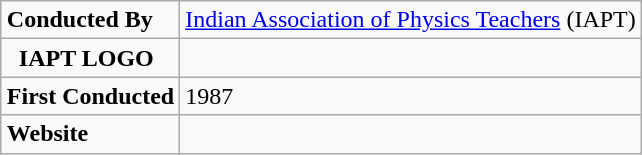<table class="wikitable" align="Right">
<tr>
<td><strong>Conducted By</strong></td>
<td><a href='#'>Indian Association of Physics Teachers</a> (IAPT)</td>
</tr>
<tr>
<td>  <strong>IAPT LOGO</strong></td>
<td></td>
</tr>
<tr>
<td><strong>First Conducted</strong></td>
<td>1987</td>
</tr>
<tr>
<td><strong>Website</strong></td>
<td></td>
</tr>
</table>
